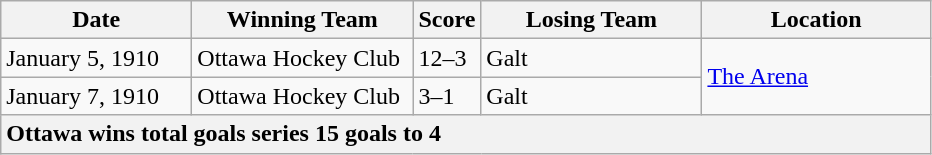<table class="wikitable">
<tr>
<th width="120">Date</th>
<th width="140">Winning Team</th>
<th width="5">Score</th>
<th width="140">Losing Team</th>
<th width="145">Location</th>
</tr>
<tr>
<td>January 5, 1910</td>
<td>Ottawa Hockey Club</td>
<td>12–3</td>
<td>Galt</td>
<td rowspan="2"><a href='#'>The Arena</a></td>
</tr>
<tr>
<td>January 7, 1910</td>
<td>Ottawa Hockey Club</td>
<td>3–1</td>
<td>Galt</td>
</tr>
<tr>
<th colspan="5" style="text-align:left;">Ottawa wins total goals series 15 goals to 4</th>
</tr>
</table>
